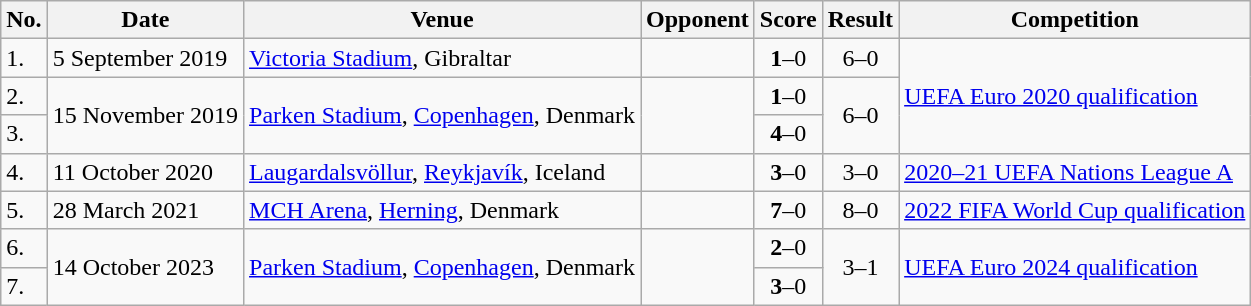<table class="wikitable" style="font-size:100%;">
<tr>
<th>No.</th>
<th>Date</th>
<th>Venue</th>
<th>Opponent</th>
<th>Score</th>
<th>Result</th>
<th>Competition</th>
</tr>
<tr>
<td>1.</td>
<td>5 September 2019</td>
<td><a href='#'>Victoria Stadium</a>, Gibraltar</td>
<td></td>
<td align=center><strong>1</strong>–0</td>
<td align=center>6–0</td>
<td rowspan="3"><a href='#'>UEFA Euro 2020 qualification</a></td>
</tr>
<tr>
<td>2.</td>
<td rowspan=2>15 November 2019</td>
<td rowspan=2><a href='#'>Parken Stadium</a>, <a href='#'>Copenhagen</a>, Denmark</td>
<td rowspan=2></td>
<td align=center><strong>1</strong>–0</td>
<td rowspan=2 align=center>6–0</td>
</tr>
<tr>
<td>3.</td>
<td align=center><strong>4</strong>–0</td>
</tr>
<tr>
<td>4.</td>
<td>11 October 2020</td>
<td><a href='#'>Laugardalsvöllur</a>, <a href='#'>Reykjavík</a>, Iceland</td>
<td></td>
<td align=center><strong>3</strong>–0</td>
<td align=center>3–0</td>
<td><a href='#'>2020–21 UEFA Nations League A</a></td>
</tr>
<tr>
<td>5.</td>
<td>28 March 2021</td>
<td><a href='#'>MCH Arena</a>, <a href='#'>Herning</a>, Denmark</td>
<td></td>
<td align=center><strong>7</strong>–0</td>
<td align=center>8–0</td>
<td><a href='#'>2022 FIFA World Cup qualification</a></td>
</tr>
<tr>
<td>6.</td>
<td rowspan=2>14 October 2023</td>
<td rowspan=2><a href='#'>Parken Stadium</a>, <a href='#'>Copenhagen</a>, Denmark</td>
<td rowspan=2></td>
<td align=center><strong>2</strong>–0</td>
<td rowspan=2 align=center>3–1</td>
<td rowspan="2"><a href='#'>UEFA Euro 2024 qualification</a></td>
</tr>
<tr>
<td>7.</td>
<td align=center><strong>3</strong>–0</td>
</tr>
</table>
